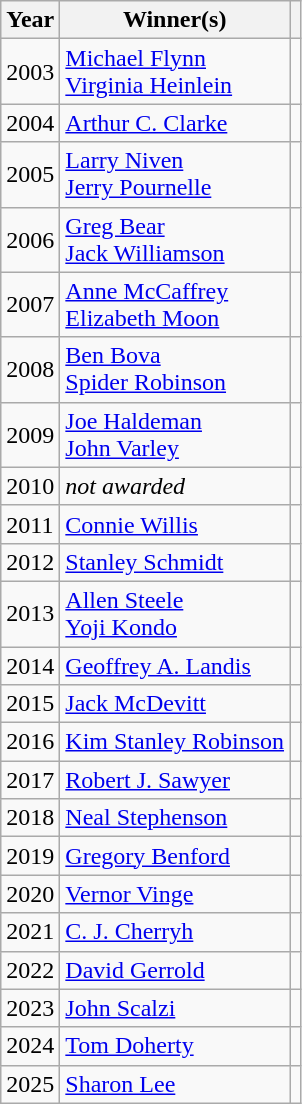<table class="wikitable">
<tr>
<th>Year</th>
<th>Winner(s)</th>
<th></th>
</tr>
<tr>
<td>2003</td>
<td><a href='#'>Michael Flynn</a><br><a href='#'>Virginia Heinlein</a></td>
<td></td>
</tr>
<tr>
<td>2004</td>
<td><a href='#'>Arthur C. Clarke</a></td>
<td></td>
</tr>
<tr>
<td>2005</td>
<td><a href='#'>Larry Niven</a><br><a href='#'>Jerry Pournelle</a></td>
<td></td>
</tr>
<tr>
<td>2006</td>
<td><a href='#'>Greg Bear</a><br><a href='#'>Jack Williamson</a></td>
<td></td>
</tr>
<tr>
<td>2007</td>
<td><a href='#'>Anne McCaffrey</a><br><a href='#'>Elizabeth Moon</a></td>
<td></td>
</tr>
<tr>
<td>2008</td>
<td><a href='#'>Ben Bova</a><br><a href='#'>Spider Robinson</a></td>
<td></td>
</tr>
<tr>
<td>2009</td>
<td><a href='#'>Joe Haldeman</a><br><a href='#'>John Varley</a></td>
<td></td>
</tr>
<tr>
<td>2010</td>
<td><em>not awarded</em></td>
<td></td>
</tr>
<tr>
<td>2011</td>
<td><a href='#'>Connie Willis</a></td>
<td></td>
</tr>
<tr>
<td>2012</td>
<td><a href='#'>Stanley Schmidt</a></td>
<td></td>
</tr>
<tr>
<td>2013</td>
<td><a href='#'>Allen Steele</a><br><a href='#'>Yoji Kondo</a></td>
<td></td>
</tr>
<tr>
<td>2014</td>
<td><a href='#'>Geoffrey A. Landis</a></td>
<td></td>
</tr>
<tr>
<td>2015</td>
<td><a href='#'>Jack McDevitt</a></td>
<td></td>
</tr>
<tr>
<td>2016</td>
<td><a href='#'>Kim Stanley Robinson</a></td>
<td></td>
</tr>
<tr>
<td>2017</td>
<td><a href='#'>Robert J. Sawyer</a></td>
<td></td>
</tr>
<tr>
<td>2018</td>
<td><a href='#'>Neal Stephenson</a></td>
<td></td>
</tr>
<tr>
<td>2019</td>
<td><a href='#'>Gregory Benford</a></td>
<td></td>
</tr>
<tr>
<td>2020</td>
<td><a href='#'>Vernor Vinge</a></td>
<td></td>
</tr>
<tr>
<td>2021</td>
<td><a href='#'>C. J. Cherryh</a></td>
<td></td>
</tr>
<tr>
<td>2022</td>
<td><a href='#'>David Gerrold</a></td>
<td></td>
</tr>
<tr>
<td>2023</td>
<td><a href='#'>John Scalzi</a></td>
<td></td>
</tr>
<tr>
<td>2024</td>
<td><a href='#'>Tom Doherty</a></td>
<td></td>
</tr>
<tr>
<td>2025</td>
<td><a href='#'>Sharon Lee</a></td>
<td></td>
</tr>
</table>
